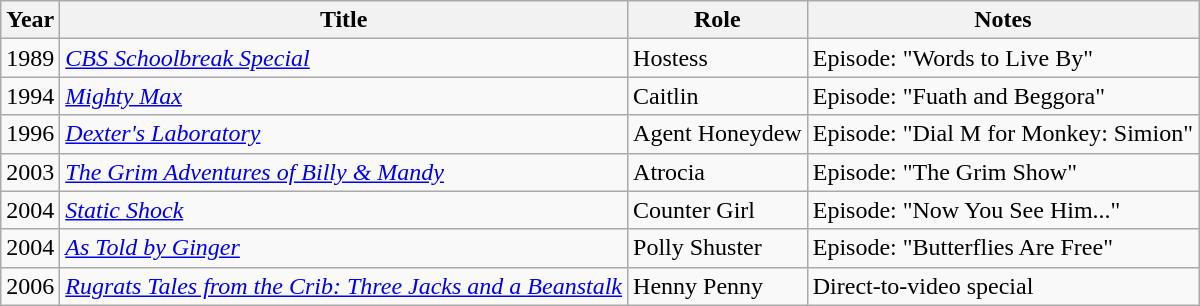<table class="wikitable sortable">
<tr>
<th>Year</th>
<th>Title</th>
<th>Role</th>
<th>Notes</th>
</tr>
<tr>
<td>1989</td>
<td><em><a href='#'>CBS Schoolbreak Special</a></em></td>
<td>Hostess</td>
<td>Episode: "Words to Live By"</td>
</tr>
<tr>
<td>1994</td>
<td><em><a href='#'>Mighty Max</a></em></td>
<td>Caitlin</td>
<td>Episode: "Fuath and Beggora"</td>
</tr>
<tr>
<td>1996</td>
<td><em><a href='#'>Dexter's Laboratory</a></em></td>
<td>Agent Honeydew</td>
<td>Episode: "Dial M for Monkey: Simion"</td>
</tr>
<tr>
<td>2003</td>
<td><em><a href='#'>The Grim Adventures of Billy & Mandy</a></em></td>
<td>Atrocia</td>
<td>Episode: "The Grim Show"</td>
</tr>
<tr>
<td>2004</td>
<td><em><a href='#'>Static Shock</a></em></td>
<td>Counter Girl</td>
<td>Episode: "Now You See Him..."</td>
</tr>
<tr>
<td>2004</td>
<td><em><a href='#'>As Told by Ginger</a></em></td>
<td>Polly Shuster</td>
<td>Episode: "Butterflies Are Free"</td>
</tr>
<tr>
<td>2006</td>
<td><em><a href='#'>Rugrats Tales from the Crib: Three Jacks and a Beanstalk</a></em></td>
<td>Henny Penny</td>
<td>Direct-to-video special</td>
</tr>
</table>
